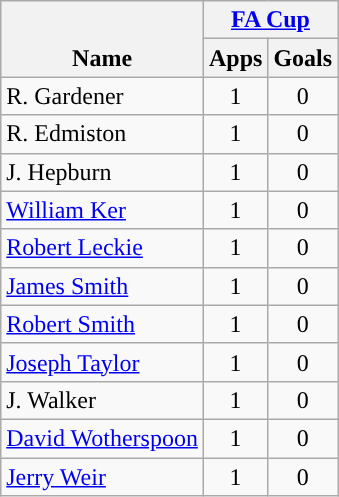<table class="wikitable" style="text-align:center">
<tr>
<th rowspan="2" valign="bottom">Name</th>
<th colspan="2"><a href='#'>FA Cup</a></th>
</tr>
<tr>
<th>Apps</th>
<th>Goals</th>
</tr>
<tr>
<td align="left">R. Gardener</td>
<td>1</td>
<td>0</td>
</tr>
<tr>
<td align="left">R. Edmiston</td>
<td>1</td>
<td>0</td>
</tr>
<tr>
<td align="left">J. Hepburn</td>
<td>1</td>
<td>0</td>
</tr>
<tr>
<td align="left"><a href='#'>William Ker</a></td>
<td>1</td>
<td>0</td>
</tr>
<tr>
<td align="left"><a href='#'>Robert Leckie</a></td>
<td>1</td>
<td>0</td>
</tr>
<tr>
<td align="left"><a href='#'>James Smith</a></td>
<td>1</td>
<td>0</td>
</tr>
<tr>
<td align="left"><a href='#'>Robert Smith</a></td>
<td>1</td>
<td>0</td>
</tr>
<tr>
<td align="left"><a href='#'>Joseph Taylor</a></td>
<td>1</td>
<td>0</td>
</tr>
<tr>
<td align="left">J. Walker</td>
<td>1</td>
<td>0</td>
</tr>
<tr>
<td align="left"><a href='#'>David Wotherspoon</a></td>
<td>1</td>
<td>0</td>
</tr>
<tr>
<td align="left"><a href='#'>Jerry Weir</a></td>
<td>1</td>
<td>0</td>
</tr>
</table>
